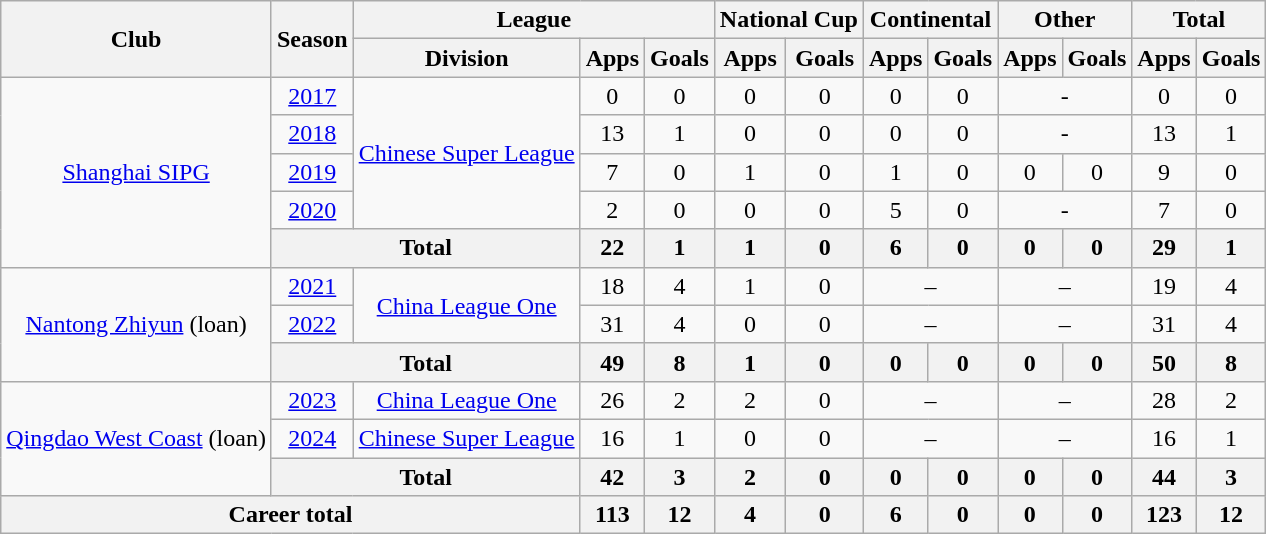<table class="wikitable" style="text-align: center">
<tr>
<th rowspan="2">Club</th>
<th rowspan="2">Season</th>
<th colspan="3">League</th>
<th colspan="2">National Cup</th>
<th colspan="2">Continental</th>
<th colspan="2">Other</th>
<th colspan="2">Total</th>
</tr>
<tr>
<th>Division</th>
<th>Apps</th>
<th>Goals</th>
<th>Apps</th>
<th>Goals</th>
<th>Apps</th>
<th>Goals</th>
<th>Apps</th>
<th>Goals</th>
<th>Apps</th>
<th>Goals</th>
</tr>
<tr>
<td rowspan=5><a href='#'>Shanghai SIPG</a></td>
<td><a href='#'>2017</a></td>
<td rowspan=4><a href='#'>Chinese Super League</a></td>
<td>0</td>
<td>0</td>
<td>0</td>
<td>0</td>
<td>0</td>
<td>0</td>
<td colspan="2">-</td>
<td>0</td>
<td>0</td>
</tr>
<tr>
<td><a href='#'>2018</a></td>
<td>13</td>
<td>1</td>
<td>0</td>
<td>0</td>
<td>0</td>
<td>0</td>
<td colspan="2">-</td>
<td>13</td>
<td>1</td>
</tr>
<tr>
<td><a href='#'>2019</a></td>
<td>7</td>
<td>0</td>
<td>1</td>
<td>0</td>
<td>1</td>
<td>0</td>
<td>0</td>
<td>0</td>
<td>9</td>
<td>0</td>
</tr>
<tr>
<td><a href='#'>2020</a></td>
<td>2</td>
<td>0</td>
<td>0</td>
<td>0</td>
<td>5</td>
<td>0</td>
<td colspan="2">-</td>
<td>7</td>
<td>0</td>
</tr>
<tr>
<th colspan=2>Total</th>
<th>22</th>
<th>1</th>
<th>1</th>
<th>0</th>
<th>6</th>
<th>0</th>
<th>0</th>
<th>0</th>
<th>29</th>
<th>1</th>
</tr>
<tr>
<td rowspan=3><a href='#'>Nantong Zhiyun</a> (loan)</td>
<td><a href='#'>2021</a></td>
<td rowspan=2><a href='#'>China League One</a></td>
<td>18</td>
<td>4</td>
<td>1</td>
<td>0</td>
<td colspan="2">–</td>
<td colspan="2">–</td>
<td>19</td>
<td>4</td>
</tr>
<tr>
<td><a href='#'>2022</a></td>
<td>31</td>
<td>4</td>
<td>0</td>
<td>0</td>
<td colspan="2">–</td>
<td colspan="2">–</td>
<td>31</td>
<td>4</td>
</tr>
<tr>
<th colspan=2>Total</th>
<th>49</th>
<th>8</th>
<th>1</th>
<th>0</th>
<th>0</th>
<th>0</th>
<th>0</th>
<th>0</th>
<th>50</th>
<th>8</th>
</tr>
<tr>
<td rowspan=3><a href='#'>Qingdao West Coast</a> (loan)</td>
<td><a href='#'>2023</a></td>
<td><a href='#'>China League One</a></td>
<td>26</td>
<td>2</td>
<td>2</td>
<td>0</td>
<td colspan="2">–</td>
<td colspan="2">–</td>
<td>28</td>
<td>2</td>
</tr>
<tr>
<td><a href='#'>2024</a></td>
<td><a href='#'>Chinese Super League</a></td>
<td>16</td>
<td>1</td>
<td>0</td>
<td>0</td>
<td colspan="2">–</td>
<td colspan="2">–</td>
<td>16</td>
<td>1</td>
</tr>
<tr>
<th colspan=2>Total</th>
<th>42</th>
<th>3</th>
<th>2</th>
<th>0</th>
<th>0</th>
<th>0</th>
<th>0</th>
<th>0</th>
<th>44</th>
<th>3</th>
</tr>
<tr>
<th colspan=3>Career total</th>
<th>113</th>
<th>12</th>
<th>4</th>
<th>0</th>
<th>6</th>
<th>0</th>
<th>0</th>
<th>0</th>
<th>123</th>
<th>12</th>
</tr>
</table>
